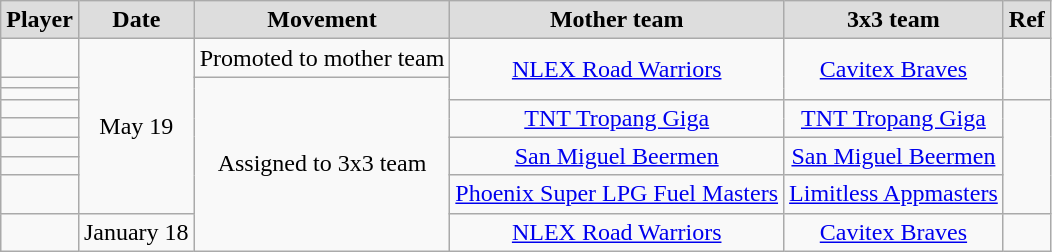<table class="wikitable sortable" style="text-align:center">
<tr>
<th style="background:#dddddd;">Player</th>
<th style="background:#dddddd;">Date</th>
<th style="background:#dddddd;">Movement</th>
<th style="background:#dddddd;">Mother team</th>
<th style="background:#dddddd;">3x3 team</th>
<th class="unsortable" style="background:#dddddd;">Ref</th>
</tr>
<tr>
<td align=left></td>
<td rowspan=8>May 19</td>
<td>Promoted to mother team</td>
<td rowspan=3><a href='#'>NLEX Road Warriors</a></td>
<td rowspan=3><a href='#'>Cavitex Braves</a></td>
<td rowspan=3></td>
</tr>
<tr>
<td align=left></td>
<td rowspan=8>Assigned to 3x3 team</td>
</tr>
<tr>
<td align=left></td>
</tr>
<tr>
<td align=left></td>
<td rowspan=2><a href='#'>TNT Tropang Giga</a></td>
<td rowspan=2><a href='#'>TNT Tropang Giga</a></td>
<td rowspan=5></td>
</tr>
<tr>
<td align=left></td>
</tr>
<tr>
<td align=left></td>
<td rowspan=2><a href='#'>San Miguel Beermen</a></td>
<td rowspan=2><a href='#'>San Miguel Beermen</a></td>
</tr>
<tr>
<td align=left></td>
</tr>
<tr>
<td align=left></td>
<td><a href='#'>Phoenix Super LPG Fuel Masters</a></td>
<td><a href='#'>Limitless Appmasters</a></td>
</tr>
<tr>
<td align=left></td>
<td>January 18</td>
<td><a href='#'>NLEX Road Warriors</a></td>
<td><a href='#'>Cavitex Braves</a></td>
<td></td>
</tr>
</table>
